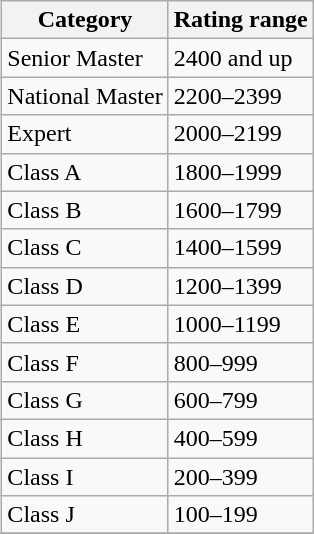<table class="wikitable" align = "right">
<tr>
<th>Category</th>
<th>Rating range</th>
</tr>
<tr>
<td>Senior Master</td>
<td>2400 and up</td>
</tr>
<tr>
<td>National Master</td>
<td>2200–2399</td>
</tr>
<tr>
<td>Expert</td>
<td>2000–2199</td>
</tr>
<tr>
<td>Class A</td>
<td>1800–1999</td>
</tr>
<tr>
<td>Class B</td>
<td>1600–1799</td>
</tr>
<tr>
<td>Class C</td>
<td>1400–1599</td>
</tr>
<tr>
<td>Class D</td>
<td>1200–1399</td>
</tr>
<tr>
<td>Class E</td>
<td>1000–1199</td>
</tr>
<tr>
<td>Class F</td>
<td>800–999</td>
</tr>
<tr>
<td>Class G</td>
<td>600–799</td>
</tr>
<tr>
<td>Class H</td>
<td>400–599</td>
</tr>
<tr>
<td>Class I</td>
<td>200–399</td>
</tr>
<tr>
<td>Class J</td>
<td>100–199</td>
</tr>
<tr>
</tr>
</table>
